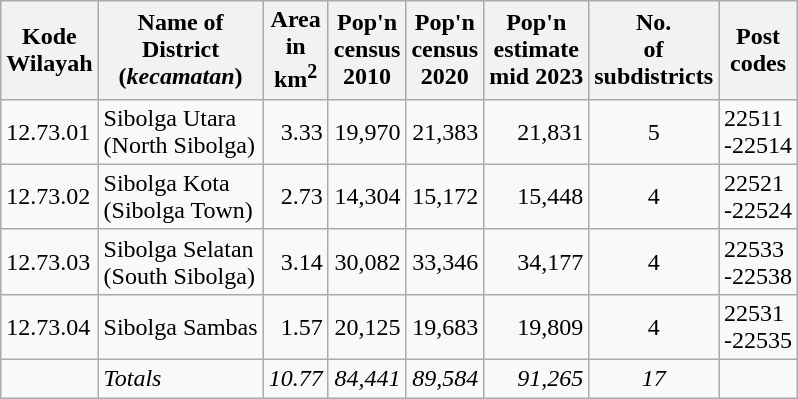<table class="sortable wikitable">
<tr>
<th>Kode <br>Wilayah</th>
<th>Name of<br>District<br>(<em>kecamatan</em>)</th>
<th>Area<br>in<br>km<sup>2</sup></th>
<th>Pop'n<br>census<br>2010</th>
<th>Pop'n<br>census<br>2020</th>
<th>Pop'n<br>estimate<br>mid 2023</th>
<th>No.<br>of<br>subdistricts</th>
<th>Post<br>codes</th>
</tr>
<tr>
<td>12.73.01</td>
<td>Sibolga Utara <br>(North Sibolga)</td>
<td align="right">3.33</td>
<td align="right">19,970</td>
<td align="right">21,383</td>
<td align="right">21,831</td>
<td align="center">5</td>
<td>22511<br>-22514</td>
</tr>
<tr>
<td>12.73.02</td>
<td>Sibolga Kota <br>(Sibolga Town)</td>
<td align="right">2.73</td>
<td align="right">14,304</td>
<td align="right">15,172</td>
<td align="right">15,448</td>
<td align="center">4</td>
<td>22521<br>-22524</td>
</tr>
<tr>
<td>12.73.03</td>
<td>Sibolga Selatan <br>(South Sibolga)</td>
<td align="right">3.14</td>
<td align="right">30,082</td>
<td align="right">33,346</td>
<td align="right">34,177</td>
<td align="center">4</td>
<td>22533<br>-22538</td>
</tr>
<tr>
<td>12.73.04</td>
<td>Sibolga Sambas</td>
<td align="right">1.57</td>
<td align="right">20,125</td>
<td align="right">19,683</td>
<td align="right">19,809</td>
<td align="center">4</td>
<td>22531<br>-22535</td>
</tr>
<tr>
<td></td>
<td><em>Totals</em></td>
<td align="right"><em>10.77</em></td>
<td align="right"><em>84,441</em></td>
<td align="right"><em>89,584</em></td>
<td align="right"><em>91,265</em></td>
<td align="center"><em>17</em></td>
<td></td>
</tr>
</table>
